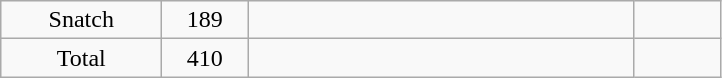<table class = "wikitable" style="text-align:center;">
<tr>
<td width=100>Snatch</td>
<td width=50>189</td>
<td width=250 align=left></td>
<td width=50></td>
</tr>
<tr>
<td>Total</td>
<td>410</td>
<td align=left></td>
<td></td>
</tr>
</table>
